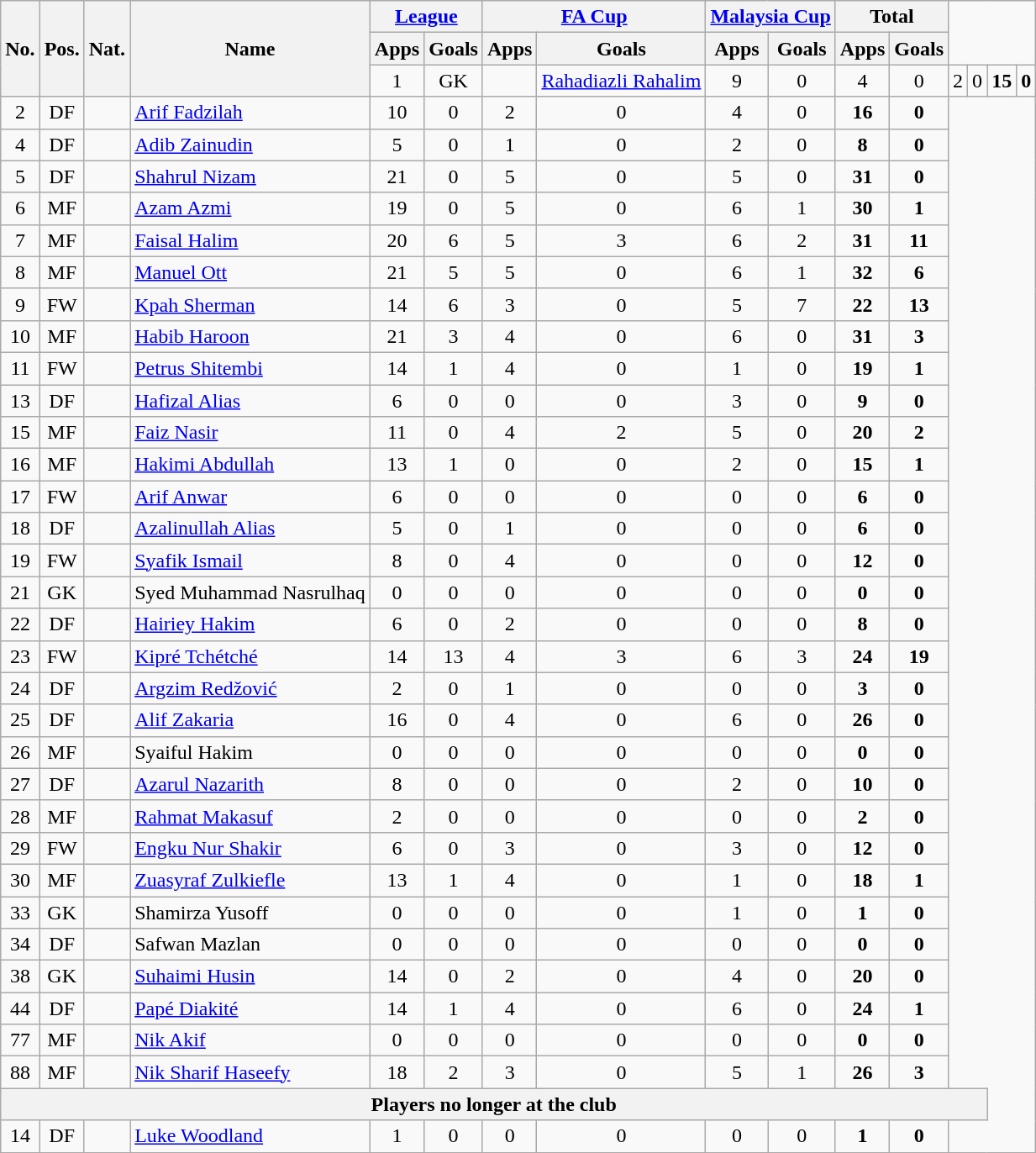<table class="wikitable sortable" style="text-align:center">
<tr>
<th rowspan="3">No.</th>
<th rowspan="3">Pos.</th>
<th rowspan="3">Nat.</th>
<th rowspan="3">Name</th>
<th colspan="2"><a href='#'>League</a></th>
<th colspan="2"><a href='#'>FA Cup</a></th>
<th colspan="2"><a href='#'>Malaysia Cup</a></th>
<th colspan="2">Total</th>
</tr>
<tr>
<th>Apps</th>
<th>Goals</th>
<th>Apps</th>
<th>Goals</th>
<th>Apps</th>
<th>Goals</th>
<th>Apps</th>
<th>Goals</th>
</tr>
<tr>
<td>1</td>
<td>GK</td>
<td></td>
<td align=left><a href='#'>Rahadiazli Rahalim</a></td>
<td>9</td>
<td>0</td>
<td>4</td>
<td>0</td>
<td>2</td>
<td>0</td>
<td><strong>15</strong></td>
<td><strong>0</strong></td>
</tr>
<tr>
<td>2</td>
<td>DF</td>
<td></td>
<td align=left><a href='#'>Arif Fadzilah</a></td>
<td>10</td>
<td>0</td>
<td>2</td>
<td>0</td>
<td>4</td>
<td>0</td>
<td><strong>16</strong></td>
<td><strong>0</strong></td>
</tr>
<tr>
<td>4</td>
<td>DF</td>
<td></td>
<td align=left><a href='#'>Adib Zainudin</a></td>
<td>5</td>
<td>0</td>
<td>1</td>
<td>0</td>
<td>2</td>
<td>0</td>
<td><strong>8</strong></td>
<td><strong>0</strong></td>
</tr>
<tr>
<td>5</td>
<td>DF</td>
<td></td>
<td align=left><a href='#'>Shahrul Nizam</a></td>
<td>21</td>
<td>0</td>
<td>5</td>
<td>0</td>
<td>5</td>
<td>0</td>
<td><strong>31</strong></td>
<td><strong>0</strong></td>
</tr>
<tr>
<td>6</td>
<td>MF</td>
<td></td>
<td align=left><a href='#'>Azam Azmi</a></td>
<td>19</td>
<td>0</td>
<td>5</td>
<td>0</td>
<td>6</td>
<td>1</td>
<td><strong>30</strong></td>
<td><strong>1</strong></td>
</tr>
<tr>
<td>7</td>
<td>MF</td>
<td></td>
<td align=left><a href='#'>Faisal Halim</a></td>
<td>20</td>
<td>6</td>
<td>5</td>
<td>3</td>
<td>6</td>
<td>2</td>
<td><strong>31</strong></td>
<td><strong>11</strong></td>
</tr>
<tr>
<td>8</td>
<td>MF</td>
<td></td>
<td align=left><a href='#'>Manuel Ott</a></td>
<td>21</td>
<td>5</td>
<td>5</td>
<td>0</td>
<td>6</td>
<td>1</td>
<td><strong>32</strong></td>
<td><strong>6</strong></td>
</tr>
<tr>
<td>9</td>
<td>FW</td>
<td></td>
<td align=left><a href='#'>Kpah Sherman</a></td>
<td>14</td>
<td>6</td>
<td>3</td>
<td>0</td>
<td>5</td>
<td>7</td>
<td><strong>22</strong></td>
<td><strong>13</strong></td>
</tr>
<tr>
<td>10</td>
<td>MF</td>
<td></td>
<td align=left><a href='#'>Habib Haroon</a></td>
<td>21</td>
<td>3</td>
<td>4</td>
<td>0</td>
<td>6</td>
<td>0</td>
<td><strong>31</strong></td>
<td><strong>3</strong></td>
</tr>
<tr>
<td>11</td>
<td>FW</td>
<td></td>
<td align=left><a href='#'>Petrus Shitembi</a></td>
<td>14</td>
<td>1</td>
<td>4</td>
<td>0</td>
<td>1</td>
<td>0</td>
<td><strong>19</strong></td>
<td><strong>1</strong></td>
</tr>
<tr>
<td>13</td>
<td>DF</td>
<td></td>
<td align=left><a href='#'>Hafizal Alias</a></td>
<td>6</td>
<td>0</td>
<td>0</td>
<td>0</td>
<td>3</td>
<td>0</td>
<td><strong>9</strong></td>
<td><strong>0</strong></td>
</tr>
<tr>
<td>15</td>
<td>MF</td>
<td></td>
<td align=left><a href='#'>Faiz Nasir</a></td>
<td>11</td>
<td>0</td>
<td>4</td>
<td>2</td>
<td>5</td>
<td>0</td>
<td><strong>20</strong></td>
<td><strong>2</strong></td>
</tr>
<tr>
<td>16</td>
<td>MF</td>
<td></td>
<td align=left><a href='#'>Hakimi Abdullah</a></td>
<td>13</td>
<td>1</td>
<td>0</td>
<td>0</td>
<td>2</td>
<td>0</td>
<td><strong>15</strong></td>
<td><strong>1</strong></td>
</tr>
<tr>
<td>17</td>
<td>FW</td>
<td></td>
<td align=left><a href='#'>Arif Anwar</a></td>
<td>6</td>
<td>0</td>
<td>0</td>
<td>0</td>
<td>0</td>
<td>0</td>
<td><strong>6</strong></td>
<td><strong>0</strong></td>
</tr>
<tr>
<td>18</td>
<td>DF</td>
<td></td>
<td align=left><a href='#'>Azalinullah Alias</a></td>
<td>5</td>
<td>0</td>
<td>1</td>
<td>0</td>
<td>0</td>
<td>0</td>
<td><strong>6</strong></td>
<td><strong>0</strong></td>
</tr>
<tr>
<td>19</td>
<td>FW</td>
<td></td>
<td align=left><a href='#'>Syafik Ismail</a></td>
<td>8</td>
<td>0</td>
<td>4</td>
<td>0</td>
<td>0</td>
<td>0</td>
<td><strong>12</strong></td>
<td><strong>0</strong></td>
</tr>
<tr>
<td>21</td>
<td>GK</td>
<td></td>
<td align=left>Syed Muhammad Nasrulhaq</td>
<td>0</td>
<td>0</td>
<td>0</td>
<td>0</td>
<td>0</td>
<td>0</td>
<td><strong>0</strong></td>
<td><strong>0</strong></td>
</tr>
<tr>
<td>22</td>
<td>DF</td>
<td></td>
<td align=left><a href='#'>Hairiey Hakim</a></td>
<td>6</td>
<td>0</td>
<td>2</td>
<td>0</td>
<td>0</td>
<td>0</td>
<td><strong>8</strong></td>
<td><strong>0</strong></td>
</tr>
<tr>
<td>23</td>
<td>FW</td>
<td></td>
<td align=left><a href='#'>Kipré Tchétché</a></td>
<td>14</td>
<td>13</td>
<td>4</td>
<td>3</td>
<td>6</td>
<td>3</td>
<td><strong>24</strong></td>
<td><strong>19</strong></td>
</tr>
<tr>
<td>24</td>
<td>DF</td>
<td></td>
<td align=left><a href='#'>Argzim Redžović</a></td>
<td>2</td>
<td>0</td>
<td>1</td>
<td>0</td>
<td>0</td>
<td>0</td>
<td><strong>3</strong></td>
<td><strong>0</strong></td>
</tr>
<tr>
<td>25</td>
<td>DF</td>
<td></td>
<td align=left><a href='#'>Alif Zakaria</a></td>
<td>16</td>
<td>0</td>
<td>4</td>
<td>0</td>
<td>6</td>
<td>0</td>
<td><strong>26</strong></td>
<td><strong>0</strong></td>
</tr>
<tr>
<td>26</td>
<td>MF</td>
<td></td>
<td align=left>Syaiful Hakim</td>
<td>0</td>
<td>0</td>
<td>0</td>
<td>0</td>
<td>0</td>
<td>0</td>
<td><strong>0</strong></td>
<td><strong>0</strong></td>
</tr>
<tr>
<td>27</td>
<td>DF</td>
<td></td>
<td align=left><a href='#'>Azarul Nazarith</a></td>
<td>8</td>
<td>0</td>
<td>0</td>
<td>0</td>
<td>2</td>
<td>0</td>
<td><strong>10</strong></td>
<td><strong>0</strong></td>
</tr>
<tr>
<td>28</td>
<td>MF</td>
<td></td>
<td align=left><a href='#'>Rahmat Makasuf</a></td>
<td>2</td>
<td>0</td>
<td>0</td>
<td>0</td>
<td>0</td>
<td>0</td>
<td><strong>2</strong></td>
<td><strong>0</strong></td>
</tr>
<tr>
<td>29</td>
<td>FW</td>
<td></td>
<td align=left><a href='#'>Engku Nur Shakir</a></td>
<td>6</td>
<td>0</td>
<td>3</td>
<td>0</td>
<td>3</td>
<td>0</td>
<td><strong>12</strong></td>
<td><strong>0</strong></td>
</tr>
<tr>
<td>30</td>
<td>MF</td>
<td></td>
<td align=left><a href='#'>Zuasyraf Zulkiefle</a></td>
<td>13</td>
<td>1</td>
<td>4</td>
<td>0</td>
<td>1</td>
<td>0</td>
<td><strong>18</strong></td>
<td><strong>1</strong></td>
</tr>
<tr>
<td>33</td>
<td>GK</td>
<td></td>
<td align=left>Shamirza Yusoff</td>
<td>0</td>
<td>0</td>
<td>0</td>
<td>0</td>
<td>1</td>
<td>0</td>
<td><strong>1</strong></td>
<td><strong>0</strong></td>
</tr>
<tr>
<td>34</td>
<td>DF</td>
<td></td>
<td align=left>Safwan Mazlan</td>
<td>0</td>
<td>0</td>
<td>0</td>
<td>0</td>
<td>0</td>
<td>0</td>
<td><strong>0</strong></td>
<td><strong>0</strong></td>
</tr>
<tr>
<td>38</td>
<td>GK</td>
<td></td>
<td align=left><a href='#'>Suhaimi Husin</a></td>
<td>14</td>
<td>0</td>
<td>2</td>
<td>0</td>
<td>4</td>
<td>0</td>
<td><strong>20</strong></td>
<td><strong>0</strong></td>
</tr>
<tr>
<td>44</td>
<td>DF</td>
<td></td>
<td align=left><a href='#'>Papé Diakité</a></td>
<td>14</td>
<td>1</td>
<td>4</td>
<td>0</td>
<td>6</td>
<td>0</td>
<td><strong>24</strong></td>
<td><strong>1</strong></td>
</tr>
<tr>
<td>77</td>
<td>MF</td>
<td></td>
<td align=left><a href='#'>Nik Akif</a></td>
<td>0</td>
<td>0</td>
<td>0</td>
<td>0</td>
<td>0</td>
<td>0</td>
<td><strong>0</strong></td>
<td><strong>0</strong></td>
</tr>
<tr>
<td>88</td>
<td>MF</td>
<td></td>
<td align=left><a href='#'>Nik Sharif Haseefy</a></td>
<td>18</td>
<td>2</td>
<td>3</td>
<td>0</td>
<td>5</td>
<td>1</td>
<td><strong>26</strong></td>
<td><strong>3</strong></td>
</tr>
<tr>
<th colspan="14">Players no longer at the club</th>
</tr>
<tr>
<td>14</td>
<td>DF</td>
<td></td>
<td align=left><a href='#'>Luke Woodland</a></td>
<td>1</td>
<td>0</td>
<td>0</td>
<td>0</td>
<td>0</td>
<td>0</td>
<td><strong>1</strong></td>
<td><strong>0</strong></td>
</tr>
<tr>
</tr>
</table>
